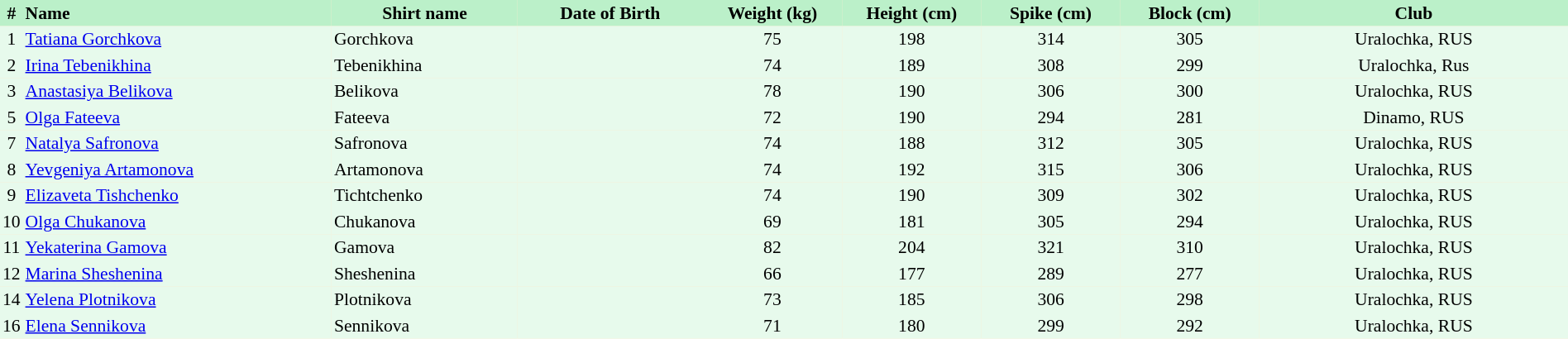<table border=0 cellpadding=2 cellspacing=0  |- bgcolor=#FFECCE style="text-align:center; font-size:90%; width:100%">
<tr bgcolor=#BBF0C9>
<th>#</th>
<th align=left width=20%>Name</th>
<th width=12%>Shirt name</th>
<th width=12%>Date of Birth</th>
<th width=9%>Weight (kg)</th>
<th width=9%>Height (cm)</th>
<th width=9%>Spike (cm)</th>
<th width=9%>Block (cm)</th>
<th width=20%>Club</th>
</tr>
<tr bgcolor=#E7FAEC>
<td>1</td>
<td align=left><a href='#'>Tatiana Gorchkova</a></td>
<td align=left>Gorchkova</td>
<td align=right></td>
<td>75</td>
<td>198</td>
<td>314</td>
<td>305</td>
<td>Uralochka, RUS</td>
</tr>
<tr bgcolor=#E7FAEC>
<td>2</td>
<td align=left><a href='#'>Irina Tebenikhina</a></td>
<td align=left>Tebenikhina</td>
<td align=right></td>
<td>74</td>
<td>189</td>
<td>308</td>
<td>299</td>
<td>Uralochka, Rus</td>
</tr>
<tr bgcolor=#E7FAEC>
<td>3</td>
<td align=left><a href='#'>Anastasiya Belikova</a></td>
<td align=left>Belikova</td>
<td align=right></td>
<td>78</td>
<td>190</td>
<td>306</td>
<td>300</td>
<td>Uralochka, RUS</td>
</tr>
<tr bgcolor=#E7FAEC>
<td>5</td>
<td align=left><a href='#'>Olga Fateeva</a></td>
<td align=left>Fateeva</td>
<td align=right></td>
<td>72</td>
<td>190</td>
<td>294</td>
<td>281</td>
<td>Dinamo, RUS</td>
</tr>
<tr bgcolor=#E7FAEC>
<td>7</td>
<td align=left><a href='#'>Natalya Safronova</a></td>
<td align=left>Safronova</td>
<td align=right></td>
<td>74</td>
<td>188</td>
<td>312</td>
<td>305</td>
<td>Uralochka, RUS</td>
</tr>
<tr bgcolor=#E7FAEC>
<td>8</td>
<td align=left><a href='#'>Yevgeniya Artamonova</a></td>
<td align=left>Artamonova</td>
<td align=right></td>
<td>74</td>
<td>192</td>
<td>315</td>
<td>306</td>
<td>Uralochka, RUS</td>
</tr>
<tr bgcolor=#E7FAEC>
<td>9</td>
<td align=left><a href='#'>Elizaveta Tishchenko</a></td>
<td align=left>Tichtchenko</td>
<td align=right></td>
<td>74</td>
<td>190</td>
<td>309</td>
<td>302</td>
<td>Uralochka, RUS</td>
</tr>
<tr bgcolor=#E7FAEC>
<td>10</td>
<td align=left><a href='#'>Olga Chukanova</a></td>
<td align=left>Chukanova</td>
<td align=right></td>
<td>69</td>
<td>181</td>
<td>305</td>
<td>294</td>
<td>Uralochka, RUS</td>
</tr>
<tr bgcolor=#E7FAEC>
<td>11</td>
<td align=left><a href='#'>Yekaterina Gamova</a></td>
<td align=left>Gamova</td>
<td align=right></td>
<td>82</td>
<td>204</td>
<td>321</td>
<td>310</td>
<td>Uralochka, RUS</td>
</tr>
<tr bgcolor=#E7FAEC>
<td>12</td>
<td align=left><a href='#'>Marina Sheshenina</a></td>
<td align=left>Sheshenina</td>
<td align=right></td>
<td>66</td>
<td>177</td>
<td>289</td>
<td>277</td>
<td>Uralochka, RUS</td>
</tr>
<tr bgcolor=#E7FAEC>
<td>14</td>
<td align=left><a href='#'>Yelena Plotnikova</a></td>
<td align=left>Plotnikova</td>
<td align=right></td>
<td>73</td>
<td>185</td>
<td>306</td>
<td>298</td>
<td>Uralochka, RUS</td>
</tr>
<tr bgcolor=#E7FAEC>
<td>16</td>
<td align=left><a href='#'>Elena Sennikova</a></td>
<td align=left>Sennikova</td>
<td align=right></td>
<td>71</td>
<td>180</td>
<td>299</td>
<td>292</td>
<td>Uralochka, RUS</td>
</tr>
</table>
